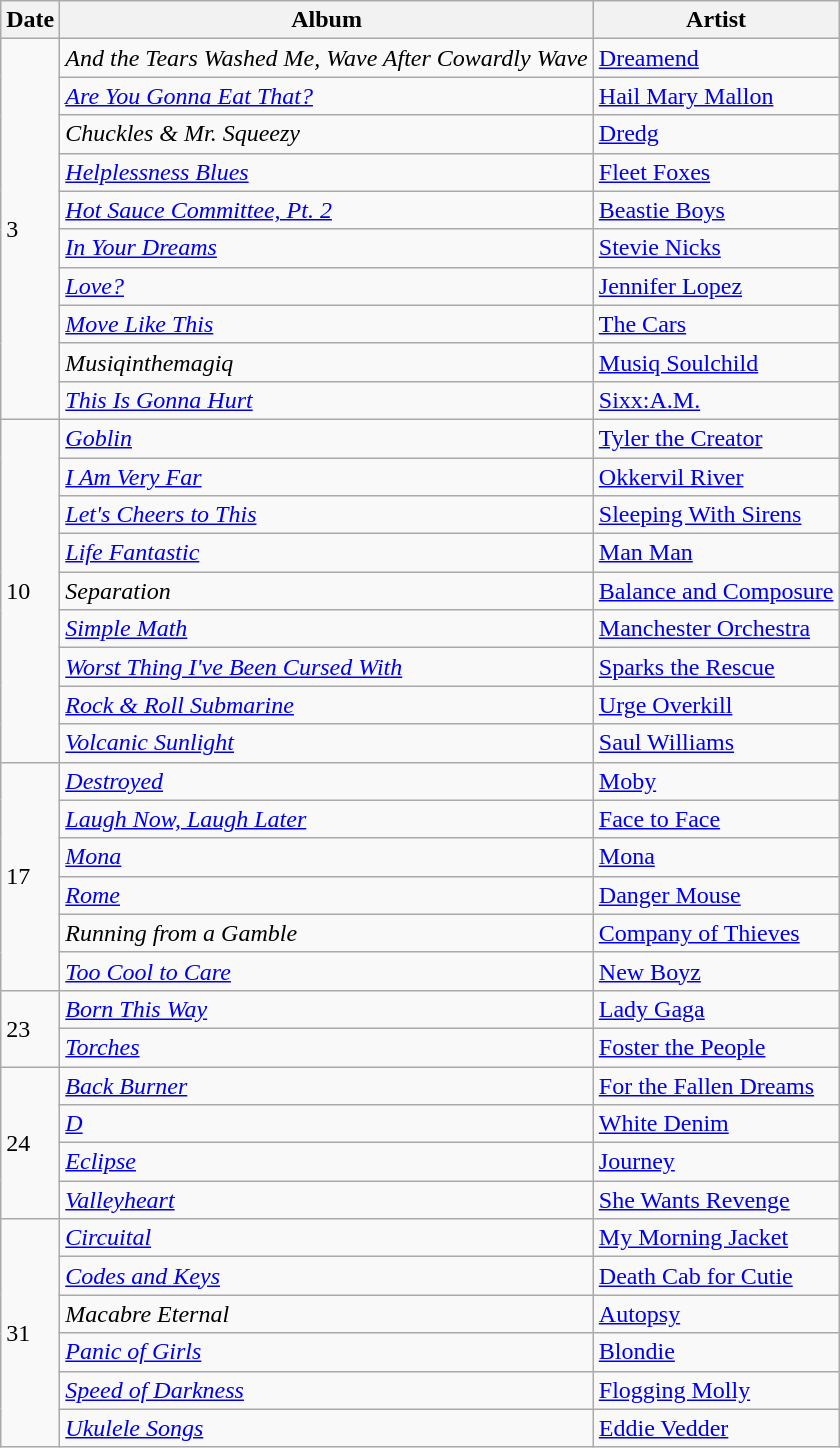<table class="wikitable">
<tr>
<th>Date</th>
<th>Album</th>
<th>Artist</th>
</tr>
<tr>
<td rowspan="10">3</td>
<td><em>And the Tears Washed Me, Wave After Cowardly Wave</em></td>
<td><a href='#'>Dreamend</a></td>
</tr>
<tr>
<td><em><a href='#'>Are You Gonna Eat That?</a></em></td>
<td><a href='#'>Hail Mary Mallon</a></td>
</tr>
<tr>
<td><em>Chuckles & Mr. Squeezy</em></td>
<td><a href='#'>Dredg</a></td>
</tr>
<tr>
<td><em><a href='#'>Helplessness Blues</a></em></td>
<td><a href='#'>Fleet Foxes</a></td>
</tr>
<tr>
<td><em><a href='#'>Hot Sauce Committee, Pt. 2</a></em></td>
<td><a href='#'>Beastie Boys</a></td>
</tr>
<tr>
<td><em><a href='#'>In Your Dreams</a></em></td>
<td><a href='#'>Stevie Nicks</a></td>
</tr>
<tr>
<td><em><a href='#'>Love?</a></em></td>
<td><a href='#'>Jennifer Lopez</a></td>
</tr>
<tr>
<td><em><a href='#'>Move Like This</a></em></td>
<td><a href='#'>The Cars</a></td>
</tr>
<tr>
<td><em>Musiqinthemagiq</em></td>
<td><a href='#'>Musiq Soulchild</a></td>
</tr>
<tr>
<td><em><a href='#'>This Is Gonna Hurt</a></em></td>
<td><a href='#'>Sixx:A.M.</a></td>
</tr>
<tr>
<td rowspan="9">10</td>
<td><em><a href='#'>Goblin</a></em></td>
<td><a href='#'>Tyler the Creator</a></td>
</tr>
<tr>
<td><em><a href='#'>I Am Very Far</a></em></td>
<td><a href='#'>Okkervil River</a></td>
</tr>
<tr>
<td><em><a href='#'>Let's Cheers to This</a></em></td>
<td><a href='#'>Sleeping With Sirens</a></td>
</tr>
<tr>
<td><em><a href='#'>Life Fantastic</a></em></td>
<td><a href='#'>Man Man</a></td>
</tr>
<tr>
<td><em>Separation</em></td>
<td><a href='#'>Balance and Composure</a></td>
</tr>
<tr>
<td><em><a href='#'>Simple Math</a></em></td>
<td><a href='#'>Manchester Orchestra</a></td>
</tr>
<tr>
<td><em><a href='#'>Worst Thing I've Been Cursed With</a></em></td>
<td><a href='#'>Sparks the Rescue</a></td>
</tr>
<tr>
<td><em><a href='#'>Rock & Roll Submarine</a></em></td>
<td><a href='#'>Urge Overkill</a></td>
</tr>
<tr>
<td><em><a href='#'>Volcanic Sunlight</a></em></td>
<td><a href='#'>Saul Williams</a></td>
</tr>
<tr>
<td rowspan="6">17</td>
<td><em><a href='#'>Destroyed</a></em></td>
<td><a href='#'>Moby</a></td>
</tr>
<tr>
<td><em><a href='#'>Laugh Now, Laugh Later</a></em></td>
<td><a href='#'>Face to Face</a></td>
</tr>
<tr>
<td><em><a href='#'>Mona</a></em></td>
<td><a href='#'>Mona</a></td>
</tr>
<tr>
<td><em><a href='#'>Rome</a></em></td>
<td><a href='#'>Danger Mouse</a></td>
</tr>
<tr>
<td><em>Running from a Gamble</em></td>
<td><a href='#'>Company of Thieves</a></td>
</tr>
<tr>
<td><em><a href='#'>Too Cool to Care</a></em></td>
<td><a href='#'>New Boyz</a></td>
</tr>
<tr>
<td rowspan="2">23</td>
<td><em><a href='#'>Born This Way</a></em></td>
<td><a href='#'>Lady Gaga</a></td>
</tr>
<tr>
<td><em><a href='#'>Torches</a></em></td>
<td><a href='#'>Foster the People</a></td>
</tr>
<tr>
<td rowspan="4">24</td>
<td><em><a href='#'>Back Burner</a></em></td>
<td><a href='#'>For the Fallen Dreams</a></td>
</tr>
<tr>
<td><em><a href='#'>D</a></em></td>
<td><a href='#'>White Denim</a></td>
</tr>
<tr>
<td><em><a href='#'>Eclipse</a></em></td>
<td><a href='#'>Journey</a></td>
</tr>
<tr>
<td><em><a href='#'>Valleyheart</a></em></td>
<td><a href='#'>She Wants Revenge</a></td>
</tr>
<tr>
<td rowspan="6">31</td>
<td><em><a href='#'>Circuital</a></em></td>
<td><a href='#'>My Morning Jacket</a></td>
</tr>
<tr>
<td><em><a href='#'>Codes and Keys</a></em></td>
<td><a href='#'>Death Cab for Cutie</a></td>
</tr>
<tr>
<td><em>Macabre Eternal</em></td>
<td><a href='#'>Autopsy</a></td>
</tr>
<tr>
<td><em><a href='#'>Panic of Girls</a></em></td>
<td><a href='#'>Blondie</a></td>
</tr>
<tr>
<td><em><a href='#'>Speed of Darkness</a></em></td>
<td><a href='#'>Flogging Molly</a></td>
</tr>
<tr>
<td><em><a href='#'>Ukulele Songs</a></em></td>
<td><a href='#'>Eddie Vedder</a></td>
</tr>
</table>
